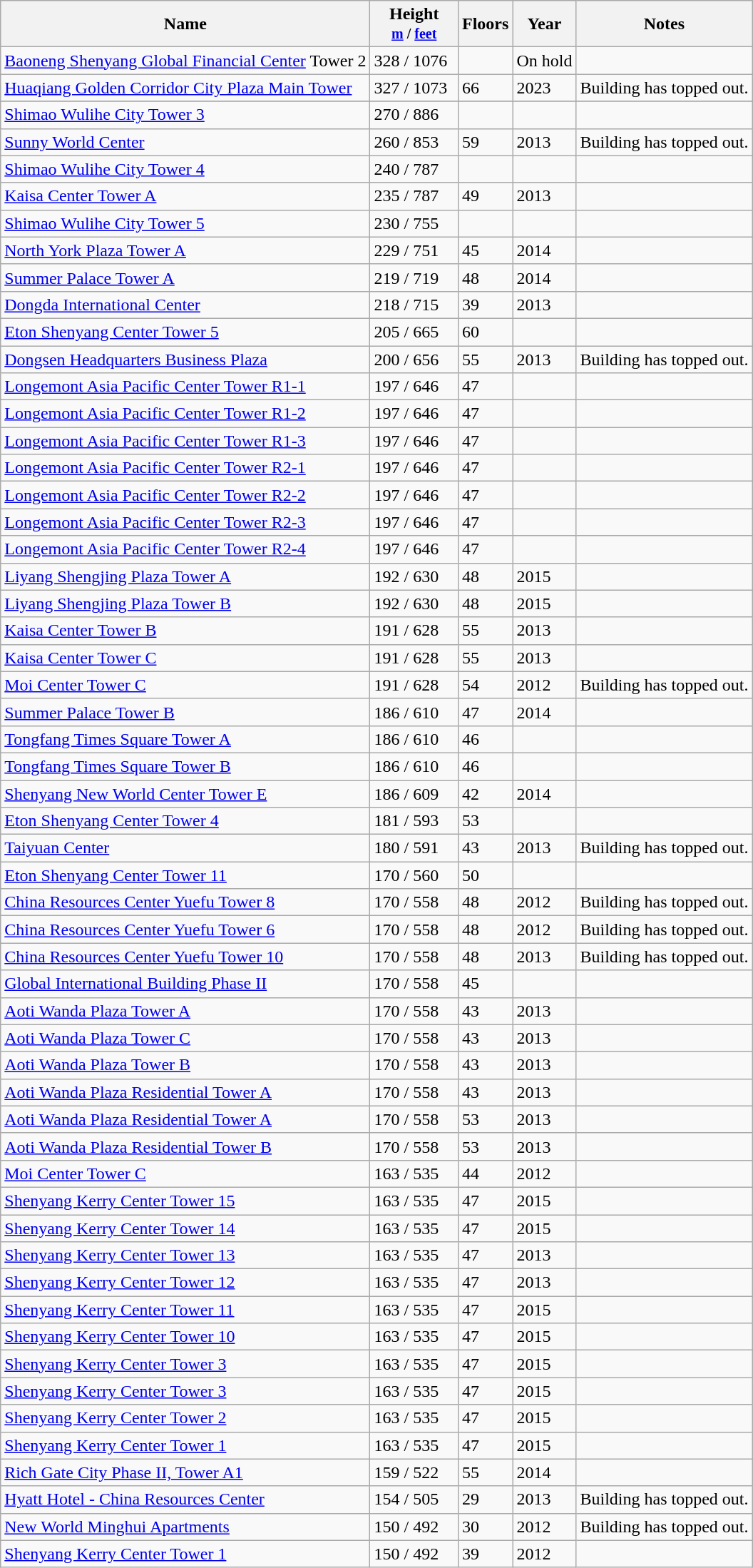<table class="wikitable sortable">
<tr>
<th>Name</th>
<th width="75px">Height<br><small><a href='#'>m</a> / <a href='#'>feet</a></small></th>
<th>Floors</th>
<th>Year</th>
<th class="unsortable">Notes</th>
</tr>
<tr>
<td><a href='#'>Baoneng Shenyang Global Financial Center</a> Tower 2</td>
<td>328 / 1076</td>
<td></td>
<td>On hold</td>
<td></td>
</tr>
<tr>
<td><a href='#'>Huaqiang Golden Corridor City Plaza Main Tower</a></td>
<td>327 / 1073</td>
<td>66</td>
<td>2023</td>
<td>Building has topped out.</td>
</tr>
<tr>
</tr>
<tr>
<td><a href='#'>Shimao Wulihe City Tower 3</a></td>
<td>270 / 886</td>
<td></td>
<td></td>
<td></td>
</tr>
<tr>
<td><a href='#'>Sunny World Center</a></td>
<td>260 / 853</td>
<td>59</td>
<td>2013</td>
<td>Building has topped out.</td>
</tr>
<tr>
<td><a href='#'>Shimao Wulihe City Tower 4</a></td>
<td>240 / 787</td>
<td></td>
<td></td>
<td></td>
</tr>
<tr>
<td><a href='#'>Kaisa Center Tower A</a></td>
<td>235 / 787</td>
<td>49</td>
<td>2013</td>
<td></td>
</tr>
<tr>
<td><a href='#'>Shimao Wulihe City Tower 5</a></td>
<td>230 / 755</td>
<td></td>
<td></td>
<td></td>
</tr>
<tr>
<td><a href='#'>North York Plaza Tower A</a></td>
<td>229 / 751</td>
<td>45</td>
<td>2014</td>
<td></td>
</tr>
<tr>
<td><a href='#'>Summer Palace Tower A</a></td>
<td>219 / 719</td>
<td>48</td>
<td>2014</td>
<td></td>
</tr>
<tr>
<td><a href='#'>Dongda International Center</a></td>
<td>218 / 715</td>
<td>39</td>
<td>2013</td>
<td></td>
</tr>
<tr>
<td><a href='#'>Eton Shenyang Center Tower 5</a></td>
<td>205 / 665</td>
<td>60</td>
<td></td>
<td></td>
</tr>
<tr>
<td><a href='#'>Dongsen Headquarters Business Plaza</a></td>
<td>200 / 656</td>
<td>55</td>
<td>2013</td>
<td>Building has topped out.</td>
</tr>
<tr>
<td><a href='#'>Longemont Asia Pacific Center Tower R1-1</a></td>
<td>197 / 646</td>
<td>47</td>
<td></td>
<td></td>
</tr>
<tr>
<td><a href='#'>Longemont Asia Pacific Center Tower R1-2</a></td>
<td>197 / 646</td>
<td>47</td>
<td></td>
<td></td>
</tr>
<tr>
<td><a href='#'>Longemont Asia Pacific Center Tower R1-3</a></td>
<td>197 / 646</td>
<td>47</td>
<td></td>
<td></td>
</tr>
<tr>
<td><a href='#'>Longemont Asia Pacific Center Tower R2-1</a></td>
<td>197 / 646</td>
<td>47</td>
<td></td>
<td></td>
</tr>
<tr>
<td><a href='#'>Longemont Asia Pacific Center Tower R2-2</a></td>
<td>197 / 646</td>
<td>47</td>
<td></td>
<td></td>
</tr>
<tr>
<td><a href='#'>Longemont Asia Pacific Center Tower R2-3</a></td>
<td>197 / 646</td>
<td>47</td>
<td></td>
<td></td>
</tr>
<tr>
<td><a href='#'>Longemont Asia Pacific Center Tower R2-4</a></td>
<td>197 / 646</td>
<td>47</td>
<td></td>
<td></td>
</tr>
<tr>
<td><a href='#'>Liyang Shengjing Plaza Tower A</a></td>
<td>192 / 630</td>
<td>48</td>
<td>2015</td>
<td></td>
</tr>
<tr>
<td><a href='#'>Liyang Shengjing Plaza Tower B</a></td>
<td>192 / 630</td>
<td>48</td>
<td>2015</td>
<td></td>
</tr>
<tr>
<td><a href='#'>Kaisa Center Tower B</a></td>
<td>191 / 628</td>
<td>55</td>
<td>2013</td>
<td></td>
</tr>
<tr>
<td><a href='#'>Kaisa Center Tower C</a></td>
<td>191 / 628</td>
<td>55</td>
<td>2013</td>
<td></td>
</tr>
<tr>
<td><a href='#'>Moi Center Tower C</a></td>
<td>191 / 628</td>
<td>54</td>
<td>2012</td>
<td>Building has topped out.</td>
</tr>
<tr>
<td><a href='#'>Summer Palace Tower B</a></td>
<td>186 / 610</td>
<td>47</td>
<td>2014</td>
<td></td>
</tr>
<tr>
<td><a href='#'>Tongfang Times Square Tower A</a></td>
<td>186 / 610</td>
<td>46</td>
<td></td>
<td></td>
</tr>
<tr>
<td><a href='#'>Tongfang Times Square Tower B</a></td>
<td>186 / 610</td>
<td>46</td>
<td></td>
<td></td>
</tr>
<tr>
<td><a href='#'>Shenyang New World Center Tower E</a></td>
<td>186 / 609</td>
<td>42</td>
<td>2014</td>
<td></td>
</tr>
<tr>
<td><a href='#'>Eton Shenyang Center Tower 4</a></td>
<td>181 / 593</td>
<td>53</td>
<td></td>
<td></td>
</tr>
<tr>
<td><a href='#'>Taiyuan Center</a></td>
<td>180 / 591</td>
<td>43</td>
<td>2013</td>
<td>Building has topped out.</td>
</tr>
<tr>
<td><a href='#'>Eton Shenyang Center Tower 11</a></td>
<td>170 / 560</td>
<td>50</td>
<td></td>
<td></td>
</tr>
<tr>
<td><a href='#'>China Resources Center Yuefu Tower 8</a></td>
<td>170 / 558</td>
<td>48</td>
<td>2012</td>
<td>Building has topped out.</td>
</tr>
<tr>
<td><a href='#'>China Resources Center Yuefu Tower 6</a></td>
<td>170 / 558</td>
<td>48</td>
<td>2012</td>
<td>Building has topped out.</td>
</tr>
<tr>
<td><a href='#'>China Resources Center Yuefu Tower 10</a></td>
<td>170 / 558</td>
<td>48</td>
<td>2013</td>
<td>Building has topped out.</td>
</tr>
<tr>
<td><a href='#'>Global International Building Phase II</a></td>
<td>170 / 558</td>
<td>45</td>
<td></td>
<td></td>
</tr>
<tr>
<td><a href='#'>Aoti Wanda Plaza Tower A</a></td>
<td>170 / 558</td>
<td>43</td>
<td>2013</td>
<td></td>
</tr>
<tr>
<td><a href='#'>Aoti Wanda Plaza Tower C</a></td>
<td>170 / 558</td>
<td>43</td>
<td>2013</td>
<td></td>
</tr>
<tr>
<td><a href='#'>Aoti Wanda Plaza Tower B</a></td>
<td>170 / 558</td>
<td>43</td>
<td>2013</td>
<td></td>
</tr>
<tr>
<td><a href='#'>Aoti Wanda Plaza Residential Tower A</a></td>
<td>170 / 558</td>
<td>43</td>
<td>2013</td>
<td></td>
</tr>
<tr>
<td><a href='#'>Aoti Wanda Plaza Residential Tower A</a></td>
<td>170 / 558</td>
<td>53</td>
<td>2013</td>
<td></td>
</tr>
<tr>
<td><a href='#'>Aoti Wanda Plaza Residential Tower B</a></td>
<td>170 / 558</td>
<td>53</td>
<td>2013</td>
<td></td>
</tr>
<tr>
<td><a href='#'>Moi Center Tower C</a></td>
<td>163 / 535</td>
<td>44</td>
<td>2012</td>
<td></td>
</tr>
<tr>
<td><a href='#'>Shenyang Kerry Center Tower 15</a></td>
<td>163 / 535</td>
<td>47</td>
<td>2015</td>
<td></td>
</tr>
<tr>
<td><a href='#'>Shenyang Kerry Center Tower 14</a></td>
<td>163 / 535</td>
<td>47</td>
<td>2015</td>
<td></td>
</tr>
<tr>
<td><a href='#'>Shenyang Kerry Center Tower 13</a></td>
<td>163 / 535</td>
<td>47</td>
<td>2013</td>
<td></td>
</tr>
<tr>
<td><a href='#'>Shenyang Kerry Center Tower 12</a></td>
<td>163 / 535</td>
<td>47</td>
<td>2013</td>
<td></td>
</tr>
<tr>
<td><a href='#'>Shenyang Kerry Center Tower 11</a></td>
<td>163 / 535</td>
<td>47</td>
<td>2015</td>
<td></td>
</tr>
<tr>
<td><a href='#'>Shenyang Kerry Center Tower 10</a></td>
<td>163 / 535</td>
<td>47</td>
<td>2015</td>
<td></td>
</tr>
<tr>
<td><a href='#'>Shenyang Kerry Center Tower 3</a></td>
<td>163 / 535</td>
<td>47</td>
<td>2015</td>
<td></td>
</tr>
<tr>
<td><a href='#'>Shenyang Kerry Center Tower 3</a></td>
<td>163 / 535</td>
<td>47</td>
<td>2015</td>
<td></td>
</tr>
<tr>
<td><a href='#'>Shenyang Kerry Center Tower 2</a></td>
<td>163 / 535</td>
<td>47</td>
<td>2015</td>
<td></td>
</tr>
<tr>
<td><a href='#'>Shenyang Kerry Center Tower 1</a></td>
<td>163 / 535</td>
<td>47</td>
<td>2015</td>
<td></td>
</tr>
<tr>
<td><a href='#'>Rich Gate City Phase II, Tower A1</a></td>
<td>159 / 522</td>
<td>55</td>
<td>2014</td>
<td></td>
</tr>
<tr>
<td><a href='#'>Hyatt Hotel - China Resources Center</a></td>
<td>154 / 505</td>
<td>29</td>
<td>2013</td>
<td>Building has topped out.</td>
</tr>
<tr>
<td><a href='#'>New World Minghui Apartments</a></td>
<td>150 / 492</td>
<td>30</td>
<td>2012</td>
<td>Building has topped out.</td>
</tr>
<tr>
<td><a href='#'>Shenyang Kerry Center Tower 1</a></td>
<td>150 / 492</td>
<td>39</td>
<td>2012</td>
<td></td>
</tr>
</table>
